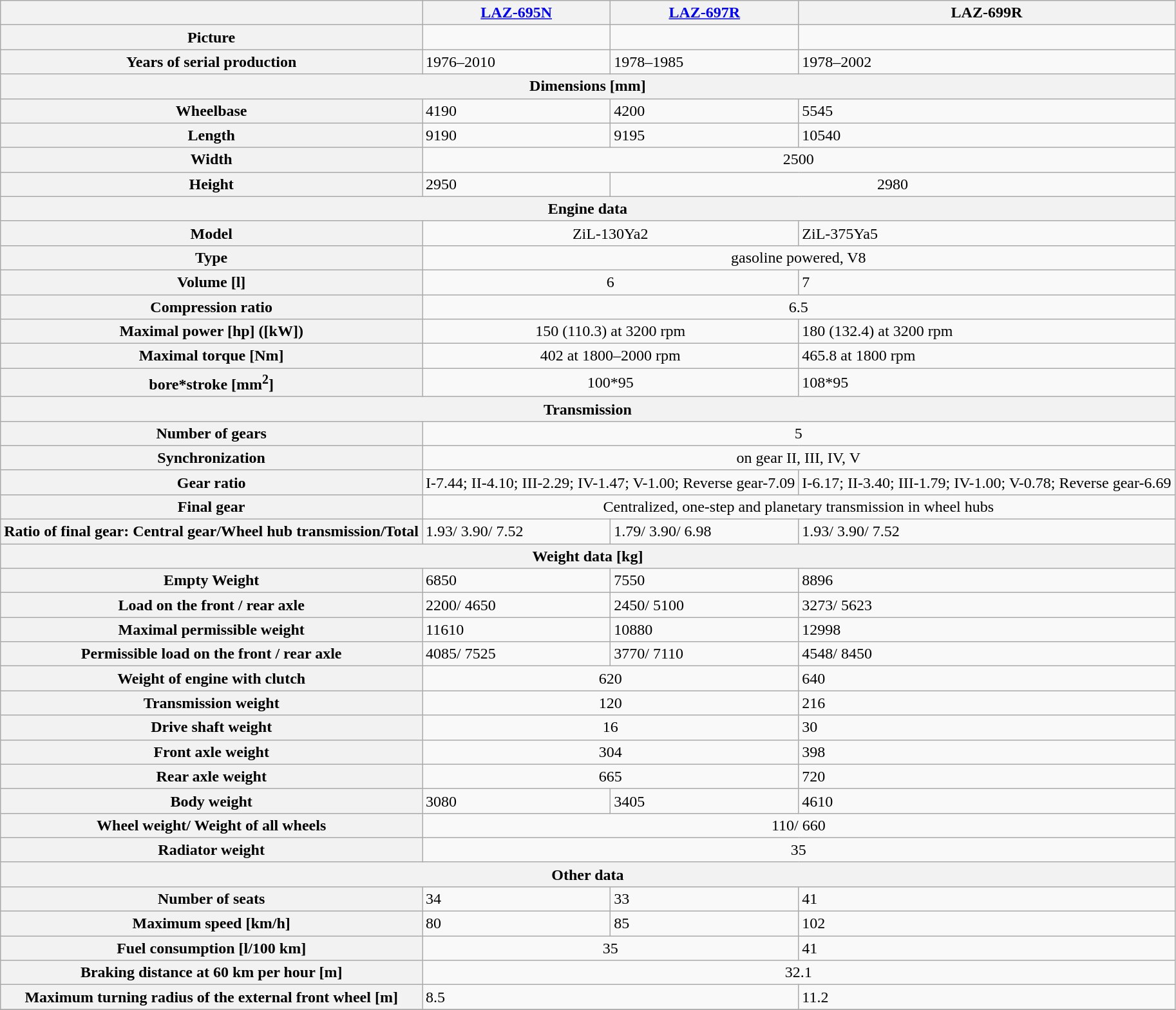<table class="wikitable plainrowheaders">
<tr>
<th scope="col"></th>
<th scope="col"><a href='#'>LAZ-695N</a></th>
<th scope="col"><a href='#'>LAZ-697R</a></th>
<th scope="col">LAZ-699R</th>
</tr>
<tr>
<th scope="row">Picture</th>
<td></td>
<td></td>
<td></td>
</tr>
<tr>
<th scope="row">Years of serial production</th>
<td>1976–2010</td>
<td>1978–1985</td>
<td>1978–2002</td>
</tr>
<tr>
<th scope="row"; colspan=4; style="text-align:center"><strong>Dimensions [mm]</strong></th>
</tr>
<tr>
<th scope="row">Wheelbase</th>
<td>4190</td>
<td>4200</td>
<td>5545</td>
</tr>
<tr>
<th scope="row">Length</th>
<td>9190</td>
<td>9195</td>
<td>10540</td>
</tr>
<tr>
<th scope="row">Width</th>
<td colspan=3; style='text-align:center'>2500</td>
</tr>
<tr>
<th scope="row">Height</th>
<td>2950</td>
<td colspan=2; style='text-align:center'>2980</td>
</tr>
<tr>
<th scope="row"; colspan=4; style="text-align:center"><strong>Engine data</strong></th>
</tr>
<tr>
<th scope="row">Model</th>
<td colspan=2; style='text-align:center'>ZiL-130Ya2</td>
<td>ZiL-375Ya5</td>
</tr>
<tr>
<th scope="row">Type</th>
<td colspan=3; style='text-align:center'>gasoline powered, V8</td>
</tr>
<tr>
<th scope="row">Volume [l]</th>
<td colspan=2; style='text-align:center'>6</td>
<td>7</td>
</tr>
<tr>
<th scope="row">Compression ratio</th>
<td colspan=3; style='text-align:center'>6.5</td>
</tr>
<tr>
<th scope="row">Maximal power [hp] ([kW])</th>
<td colspan=2; style='text-align:center'>150 (110.3) at 3200 rpm</td>
<td>180 (132.4) at 3200 rpm</td>
</tr>
<tr>
<th scope="row">Maximal torque [Nm]</th>
<td colspan=2; style='text-align:center'>402 at 1800–2000 rpm</td>
<td>465.8 at 1800 rpm</td>
</tr>
<tr>
<th scope="row">bore*stroke [mm<sup>2</sup>]</th>
<td colspan=2; style='text-align:center'>100*95</td>
<td>108*95</td>
</tr>
<tr>
<th scope="row"; colspan=4; style="text-align:center"><strong>Transmission</strong></th>
</tr>
<tr>
<th scope="row">Number of gears</th>
<td colspan=3; style='text-align:center'>5</td>
</tr>
<tr>
<th scope="row">Synchronization</th>
<td colspan=3; style='text-align:center'>on gear II, III, IV, V</td>
</tr>
<tr>
<th scope="row">Gear ratio</th>
<td colspan=2; style='text-align:center'>I-7.44; II-4.10; III-2.29; IV-1.47; V-1.00; Reverse gear-7.09</td>
<td>I-6.17; II-3.40; III-1.79; IV-1.00; V-0.78; Reverse gear-6.69</td>
</tr>
<tr>
<th scope="row">Final gear</th>
<td colspan=3; style='text-align:center'>Centralized, one-step and planetary transmission in wheel hubs</td>
</tr>
<tr>
<th scope="row">Ratio of final gear: Central gear/Wheel hub transmission/Total</th>
<td>1.93/ 3.90/ 7.52</td>
<td>1.79/ 3.90/ 6.98</td>
<td>1.93/ 3.90/ 7.52</td>
</tr>
<tr>
<th scope="row"; colspan=4; style="text-align:center"><strong>Weight data [kg]</strong></th>
</tr>
<tr>
<th scope="row">Empty Weight</th>
<td>6850</td>
<td>7550</td>
<td>8896</td>
</tr>
<tr>
<th scope="row">Load on the front / rear axle</th>
<td>2200/ 4650</td>
<td>2450/ 5100</td>
<td>3273/ 5623</td>
</tr>
<tr>
<th scope="row">Maximal permissible weight</th>
<td>11610</td>
<td>10880</td>
<td>12998</td>
</tr>
<tr>
<th scope="row">Permissible load on the front / rear axle</th>
<td>4085/ 7525</td>
<td>3770/ 7110</td>
<td>4548/ 8450</td>
</tr>
<tr>
<th scope="row">Weight of engine with clutch</th>
<td colspan=2, style="text-align:center">620</td>
<td>640</td>
</tr>
<tr>
<th scope="row">Transmission weight</th>
<td colspan=2, style="text-align:center">120</td>
<td>216</td>
</tr>
<tr>
<th scope="row">Drive shaft weight</th>
<td colspan=2, style="text-align:center">16</td>
<td>30</td>
</tr>
<tr>
<th scope="row">Front axle weight</th>
<td colspan=2, style="text-align:center">304</td>
<td>398</td>
</tr>
<tr>
<th scope="row">Rear axle weight</th>
<td colspan=2, style="text-align:center">665</td>
<td>720</td>
</tr>
<tr>
<th scope="row">Body weight</th>
<td>3080</td>
<td>3405</td>
<td>4610</td>
</tr>
<tr>
<th scope="row">Wheel weight/ Weight of all wheels</th>
<td colspan=3, style="text-align:center">110/ 660</td>
</tr>
<tr>
<th scope="row">Radiator weight</th>
<td colspan=3, style="text-align:center">35</td>
</tr>
<tr>
<th scope="row"; colspan=4; style="text-align:center"><strong>Other data</strong></th>
</tr>
<tr>
<th scope="row">Number of seats</th>
<td>34</td>
<td>33</td>
<td>41</td>
</tr>
<tr>
<th scope="row">Maximum speed [km/h]</th>
<td>80</td>
<td>85</td>
<td>102</td>
</tr>
<tr>
<th scope="row">Fuel consumption [l/100 km]</th>
<td colspan=2; style='text-align:center'>35</td>
<td>41</td>
</tr>
<tr>
<th scope="row">Braking distance at 60 km per hour [m]</th>
<td colspan=3; style='text-align:center'>32.1</td>
</tr>
<tr>
<th scope="row">Maximum turning radius of the external front wheel [m]</th>
<td colspan=2;style='text-align:center'>8.5</td>
<td>11.2</td>
</tr>
<tr>
</tr>
</table>
